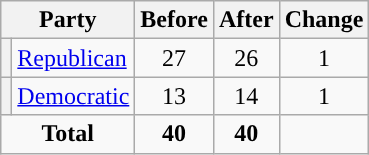<table class="wikitable" style="text-align:center;">
<tr>
<th colspan="2">Party</th>
<th>Before</th>
<th>After</th>
<th>Change</th>
</tr>
<tr>
<th style="background-color:"></th>
<td style="text-align:left;"><a href='#'>Republican</a></td>
<td>27</td>
<td>26</td>
<td> 1</td>
</tr>
<tr>
<th style="background-color:"></th>
<td style="text-align:left;"><a href='#'>Democratic</a></td>
<td>13</td>
<td>14</td>
<td> 1</td>
</tr>
<tr>
<td colspan="2"><strong>Total</strong></td>
<td><strong>40</strong></td>
<td><strong>40</strong></td>
<td></td>
</tr>
</table>
